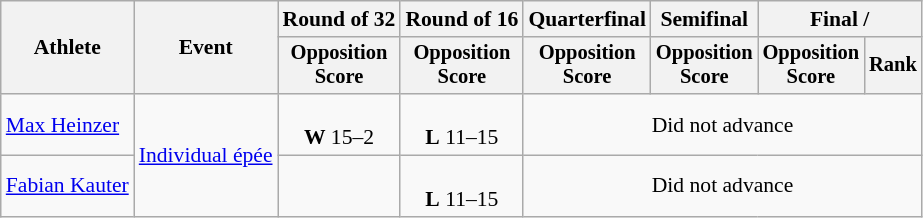<table class="wikitable" style="font-size:90%">
<tr>
<th rowspan="2">Athlete</th>
<th rowspan="2">Event</th>
<th>Round of 32</th>
<th>Round of 16</th>
<th>Quarterfinal</th>
<th>Semifinal</th>
<th colspan=2>Final / </th>
</tr>
<tr style="font-size:95%">
<th>Opposition <br> Score</th>
<th>Opposition <br> Score</th>
<th>Opposition <br> Score</th>
<th>Opposition <br> Score</th>
<th>Opposition <br> Score</th>
<th>Rank</th>
</tr>
<tr align=center>
<td align=left><a href='#'>Max Heinzer</a></td>
<td align=left rowspan=2><a href='#'>Individual épée</a></td>
<td><br><strong>W</strong> 15–2</td>
<td><br><strong>L</strong> 11–15</td>
<td colspan=4>Did not advance</td>
</tr>
<tr align=center>
<td align=left><a href='#'>Fabian Kauter</a></td>
<td></td>
<td> <br><strong>L</strong> 11–15</td>
<td colspan=4>Did not advance</td>
</tr>
</table>
